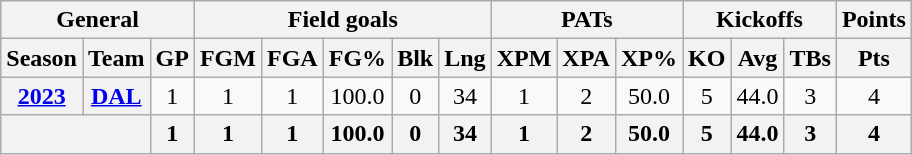<table class="wikitable" style="text-align:center;">
<tr>
<th colspan="3">General</th>
<th colspan="5">Field goals</th>
<th colspan="3">PATs</th>
<th colspan="3">Kickoffs</th>
<th>Points</th>
</tr>
<tr>
<th>Season</th>
<th>Team</th>
<th>GP</th>
<th>FGM</th>
<th>FGA</th>
<th>FG%</th>
<th>Blk</th>
<th>Lng</th>
<th>XPM</th>
<th>XPA</th>
<th>XP%</th>
<th>KO</th>
<th>Avg</th>
<th>TBs</th>
<th>Pts</th>
</tr>
<tr>
<th><a href='#'>2023</a></th>
<th><a href='#'>DAL</a></th>
<td>1</td>
<td>1</td>
<td>1</td>
<td>100.0</td>
<td>0</td>
<td>34</td>
<td>1</td>
<td>2</td>
<td>50.0</td>
<td>5</td>
<td>44.0</td>
<td>3</td>
<td>4</td>
</tr>
<tr>
<th colspan="2"></th>
<th>1</th>
<th>1</th>
<th>1</th>
<th>100.0</th>
<th>0</th>
<th>34</th>
<th>1</th>
<th>2</th>
<th>50.0</th>
<th>5</th>
<th>44.0</th>
<th>3</th>
<th>4</th>
</tr>
</table>
